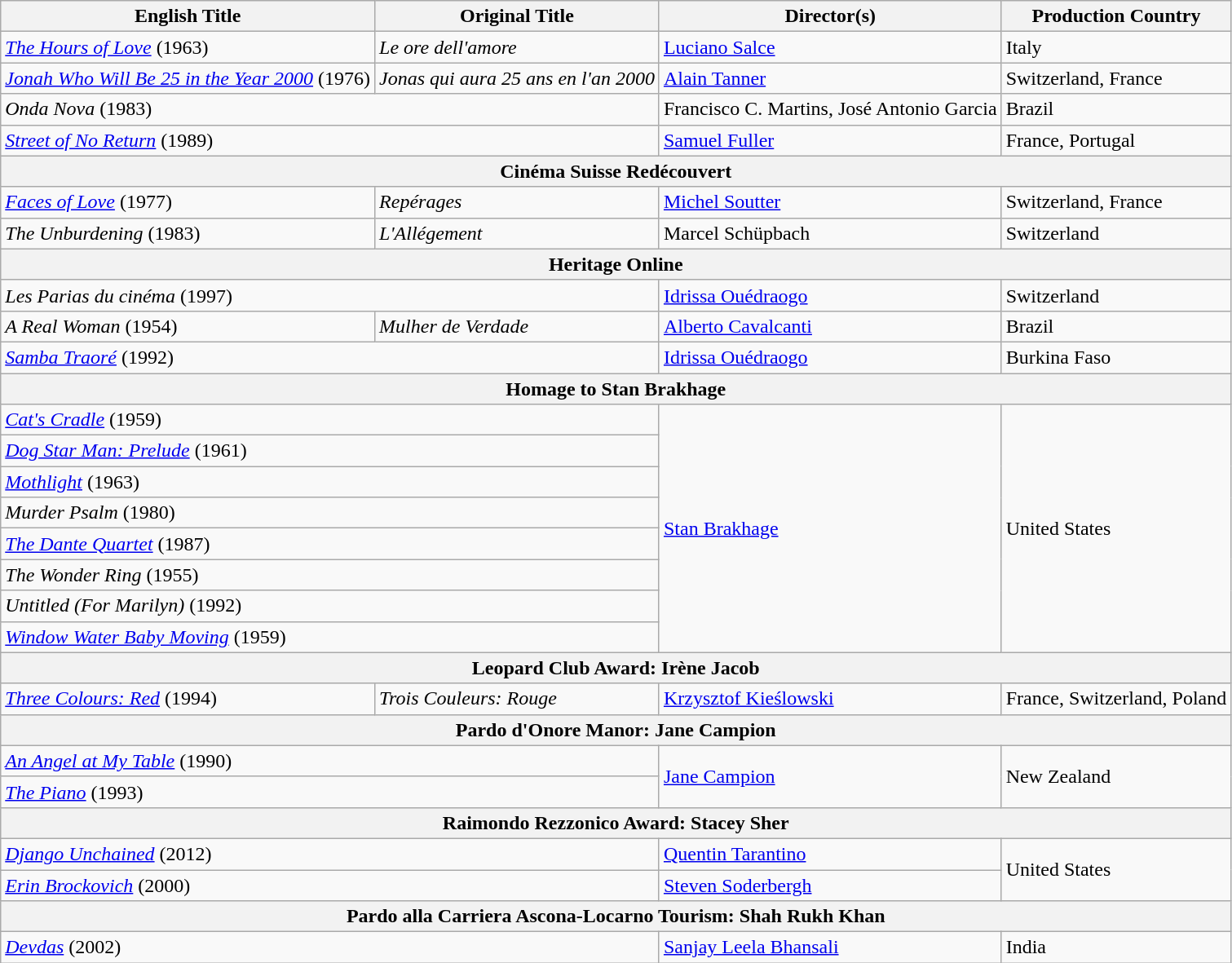<table class="wikitable">
<tr>
<th scope="col">English Title</th>
<th scope="col">Original Title</th>
<th scope="col">Director(s)</th>
<th scope="col">Production Country</th>
</tr>
<tr>
<td><em><a href='#'>The Hours of Love</a></em> (1963)</td>
<td><em>Le ore dell'amore</em></td>
<td><a href='#'>Luciano Salce</a></td>
<td>Italy</td>
</tr>
<tr>
<td><em><a href='#'>Jonah Who Will Be 25 in the Year 2000</a></em> (1976)</td>
<td><em>Jonas qui aura 25 ans en l'an 2000</em></td>
<td><a href='#'>Alain Tanner</a></td>
<td>Switzerland, France</td>
</tr>
<tr>
<td colspan="2"><em>Onda Nova</em> (1983)</td>
<td>Francisco C. Martins, José Antonio Garcia</td>
<td>Brazil</td>
</tr>
<tr>
<td colspan="2"><em><a href='#'>Street of No Return</a></em> (1989)</td>
<td><a href='#'>Samuel Fuller</a></td>
<td>France, Portugal</td>
</tr>
<tr>
<th colspan="4">Cinéma Suisse Redécouvert</th>
</tr>
<tr>
<td><em><a href='#'>Faces of Love</a></em> (1977)</td>
<td><em>Repérages</em></td>
<td><a href='#'>Michel Soutter</a></td>
<td>Switzerland, France</td>
</tr>
<tr>
<td><em>The Unburdening</em> (1983)</td>
<td><em>L'Allégement</em></td>
<td>Marcel Schüpbach</td>
<td>Switzerland</td>
</tr>
<tr>
<th colspan="4">Heritage Online</th>
</tr>
<tr>
<td colspan="2"><em>Les Parias du cinéma</em> (1997)</td>
<td><a href='#'>Idrissa Ouédraogo</a></td>
<td>Switzerland</td>
</tr>
<tr>
<td><em>A Real Woman</em> (1954)</td>
<td><em>Mulher de Verdade</em></td>
<td><a href='#'>Alberto Cavalcanti</a></td>
<td>Brazil</td>
</tr>
<tr>
<td colspan="2"><em><a href='#'>Samba Traoré</a></em> (1992)</td>
<td><a href='#'>Idrissa Ouédraogo</a></td>
<td>Burkina Faso</td>
</tr>
<tr>
<th colspan="4">Homage to Stan Brakhage</th>
</tr>
<tr>
<td colspan="2"><em><a href='#'>Cat's Cradle</a></em> (1959)</td>
<td rowspan="8"><a href='#'>Stan Brakhage</a></td>
<td rowspan="8">United States</td>
</tr>
<tr>
<td colspan="2"><em><a href='#'>Dog Star Man: Prelude</a></em> (1961)</td>
</tr>
<tr>
<td colspan="2"><em><a href='#'>Mothlight</a></em> (1963)</td>
</tr>
<tr>
<td colspan="2"><em>Murder Psalm</em> (1980)</td>
</tr>
<tr>
<td colspan="2"><em><a href='#'>The Dante Quartet</a></em> (1987)</td>
</tr>
<tr>
<td colspan="2"><em>The Wonder Ring</em> (1955)</td>
</tr>
<tr>
<td colspan="2"><em>Untitled (For Marilyn)</em> (1992)</td>
</tr>
<tr>
<td colspan="2"><em><a href='#'>Window Water Baby Moving</a></em> (1959)</td>
</tr>
<tr>
<th colspan="4">Leopard Club Award: Irène Jacob</th>
</tr>
<tr>
<td><em><a href='#'>Three Colours: Red</a></em> (1994)</td>
<td><em>Trois Couleurs: Rouge</em></td>
<td><a href='#'>Krzysztof Kieślowski</a></td>
<td>France, Switzerland, Poland</td>
</tr>
<tr>
<th colspan="4">Pardo d'Onore Manor: Jane Campion</th>
</tr>
<tr>
<td colspan="2"><em><a href='#'>An Angel at My Table</a></em> (1990)</td>
<td rowspan="2"><a href='#'>Jane Campion</a></td>
<td rowspan="2">New Zealand</td>
</tr>
<tr>
<td colspan="2"><em><a href='#'>The Piano</a></em> (1993)</td>
</tr>
<tr>
<th colspan="4">Raimondo Rezzonico Award: Stacey Sher</th>
</tr>
<tr>
<td colspan="2"><em><a href='#'>Django Unchained</a></em> (2012)</td>
<td><a href='#'>Quentin Tarantino</a></td>
<td rowspan="2">United States</td>
</tr>
<tr>
<td colspan="2"><em><a href='#'>Erin Brockovich</a></em> (2000)</td>
<td><a href='#'>Steven Soderbergh</a></td>
</tr>
<tr>
<th colspan="4">Pardo alla Carriera Ascona-Locarno Tourism: Shah Rukh Khan</th>
</tr>
<tr>
<td colspan="2"><em><a href='#'>Devdas</a></em> (2002)</td>
<td><a href='#'>Sanjay Leela Bhansali</a></td>
<td>India</td>
</tr>
</table>
